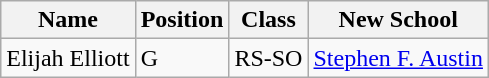<table class="wikitable">
<tr>
<th>Name</th>
<th>Position</th>
<th>Class</th>
<th>New School</th>
</tr>
<tr>
<td>Elijah Elliott</td>
<td>G</td>
<td>RS-SO</td>
<td><a href='#'>Stephen F. Austin</a></td>
</tr>
</table>
